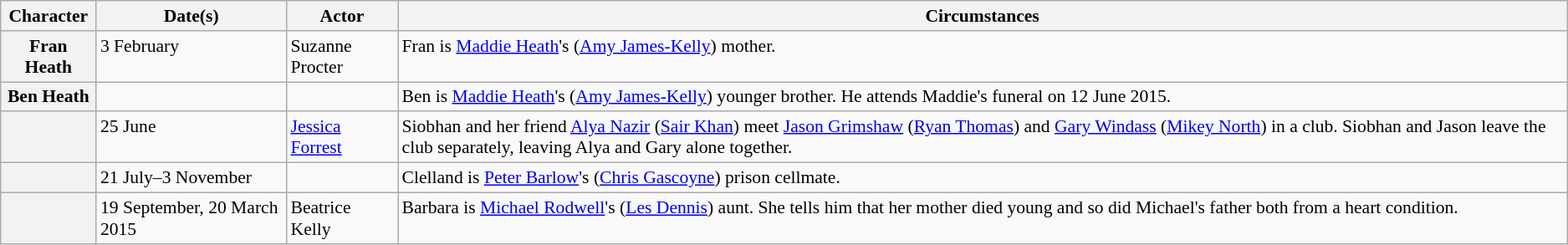<table class="wikitable plainrowheaders" style="font-size:90%">
<tr>
<th scope="col">Character</th>
<th scope="col">Date(s)</th>
<th scope="col">Actor</th>
<th scope="col">Circumstances</th>
</tr>
<tr valign="top">
<th scope="row"><strong>Fran Heath</strong></th>
<td>3 February</td>
<td>Suzanne Procter</td>
<td>Fran is <a href='#'>Maddie Heath</a>'s (<a href='#'>Amy James-Kelly</a>) mother.</td>
</tr>
<tr valign="top">
<th scope="row"><strong>Ben Heath</strong></th>
<td></td>
<td></td>
<td>Ben is <a href='#'>Maddie Heath</a>'s (<a href='#'>Amy James-Kelly</a>) younger brother. He attends Maddie's funeral on 12 June 2015.</td>
</tr>
<tr valign="top">
<th scope="row"></th>
<td>25 June</td>
<td><a href='#'>Jessica Forrest</a></td>
<td>Siobhan and her friend <a href='#'>Alya Nazir</a> (<a href='#'>Sair Khan</a>) meet <a href='#'>Jason Grimshaw</a> (<a href='#'>Ryan Thomas</a>) and <a href='#'>Gary Windass</a> (<a href='#'>Mikey North</a>) in a club. Siobhan and Jason leave the club separately, leaving Alya and Gary alone together.</td>
</tr>
<tr valign="top">
<th scope="row"></th>
<td>21 July–3 November</td>
<td></td>
<td>Clelland is <a href='#'>Peter Barlow</a>'s (<a href='#'>Chris Gascoyne</a>) prison cellmate.</td>
</tr>
<tr valign="top">
<th scope="row"></th>
<td>19 September, 20 March 2015</td>
<td>Beatrice Kelly</td>
<td>Barbara is <a href='#'>Michael Rodwell</a>'s (<a href='#'>Les Dennis</a>) aunt. She tells him that her mother died young and so did Michael's father both from a heart condition.</td>
</tr>
</table>
